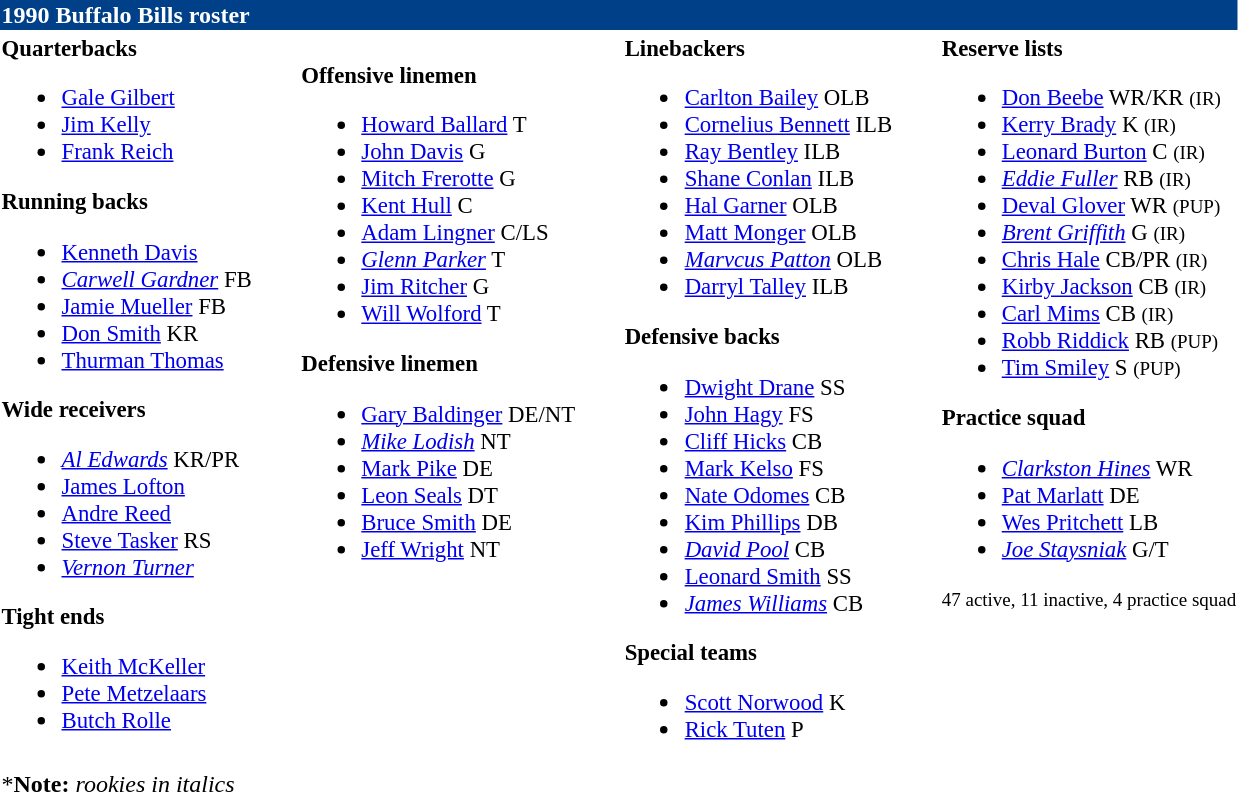<table class="toccolours" style="text-align: left;">
<tr>
<th colspan="7" style="background-color: #004089; color:white; border;2px solid black;">1990 Buffalo Bills roster</th>
</tr>
<tr>
<td style="font-size: 95%;" valign="top"><strong>Quarterbacks</strong><br><ul><li> <a href='#'>Gale Gilbert</a></li><li> <a href='#'>Jim Kelly</a></li><li> <a href='#'>Frank Reich</a></li></ul><strong>Running backs</strong><ul><li> <a href='#'>Kenneth Davis</a></li><li> <em><a href='#'>Carwell Gardner</a></em> FB</li><li> <a href='#'>Jamie Mueller</a> FB</li><li> <a href='#'>Don Smith</a> KR</li><li> <a href='#'>Thurman Thomas</a></li></ul><strong>Wide receivers</strong><ul><li> <em><a href='#'>Al Edwards</a></em> KR/PR</li><li> <a href='#'>James Lofton</a></li><li> <a href='#'>Andre Reed</a></li><li> <a href='#'>Steve Tasker</a> RS</li><li> <em><a href='#'>Vernon Turner</a></em></li></ul><strong>Tight ends</strong><ul><li> <a href='#'>Keith McKeller</a></li><li> <a href='#'>Pete Metzelaars</a></li><li> <a href='#'>Butch Rolle</a></li></ul></td>
<td style="width: 25px;"></td>
<td style="font-size: 95%;" valign="top"><br><strong>Offensive linemen</strong><ul><li> <a href='#'>Howard Ballard</a> T</li><li> <a href='#'>John Davis</a> G</li><li> <a href='#'>Mitch Frerotte</a> G</li><li> <a href='#'>Kent Hull</a> C</li><li> <a href='#'>Adam Lingner</a> C/LS</li><li> <em><a href='#'>Glenn Parker</a></em> T</li><li> <a href='#'>Jim Ritcher</a> G</li><li> <a href='#'>Will Wolford</a> T</li></ul><strong>Defensive linemen</strong><ul><li> <a href='#'>Gary Baldinger</a> DE/NT</li><li> <em><a href='#'>Mike Lodish</a></em> NT</li><li> <a href='#'>Mark Pike</a> DE</li><li> <a href='#'>Leon Seals</a> DT</li><li> <a href='#'>Bruce Smith</a> DE</li><li> <a href='#'>Jeff Wright</a> NT</li></ul></td>
<td style="width: 25px;"></td>
<td style="font-size: 95%;" valign="top"><strong>Linebackers</strong><br><ul><li> <a href='#'>Carlton Bailey</a> OLB</li><li> <a href='#'>Cornelius Bennett</a> ILB</li><li> <a href='#'>Ray Bentley</a> ILB</li><li> <a href='#'>Shane Conlan</a> ILB</li><li> <a href='#'>Hal Garner</a> OLB</li><li> <a href='#'>Matt Monger</a> OLB</li><li> <em><a href='#'>Marvcus Patton</a></em> OLB</li><li> <a href='#'>Darryl Talley</a> ILB</li></ul><strong>Defensive backs</strong><ul><li> <a href='#'>Dwight Drane</a> SS</li><li> <a href='#'>John Hagy</a> FS</li><li> <a href='#'>Cliff Hicks</a> CB</li><li> <a href='#'>Mark Kelso</a> FS</li><li> <a href='#'>Nate Odomes</a> CB</li><li> <a href='#'>Kim Phillips</a> DB</li><li> <em><a href='#'>David Pool</a></em> CB</li><li> <a href='#'>Leonard Smith</a> SS</li><li> <em><a href='#'>James Williams</a></em> CB</li></ul><strong>Special teams</strong><ul><li> <a href='#'>Scott Norwood</a> K</li><li> <a href='#'>Rick Tuten</a> P</li></ul></td>
<td style="width: 25px;"></td>
<td style="font-size: 95%;" valign="top"><strong>Reserve lists</strong><br><ul><li> <a href='#'>Don Beebe</a> WR/KR <small>(IR)</small> </li><li> <a href='#'>Kerry Brady</a> K <small>(IR)</small> </li><li> <a href='#'>Leonard Burton</a> C <small>(IR)</small> </li><li> <em><a href='#'>Eddie Fuller</a></em> RB <small>(IR)</small> </li><li> <a href='#'>Deval Glover</a> WR <small>(PUP)</small> </li><li> <em><a href='#'>Brent Griffith</a></em> G <small>(IR)</small> </li><li> <a href='#'>Chris Hale</a> CB/PR <small>(IR)</small> </li><li> <a href='#'>Kirby Jackson</a> CB <small>(IR)</small> </li><li> <a href='#'>Carl Mims</a> CB <small>(IR)</small> </li><li> <a href='#'>Robb Riddick</a> RB <small>(PUP)</small> </li><li> <a href='#'>Tim Smiley</a> S <small>(PUP)</small> </li></ul><strong>Practice squad</strong><ul><li> <em><a href='#'>Clarkston Hines</a></em> WR</li><li> <a href='#'>Pat Marlatt</a> DE</li><li> <a href='#'>Wes Pritchett</a> LB</li><li> <em><a href='#'>Joe Staysniak</a></em> G/T</li></ul><small>47 active, 11 inactive, 4 practice squad</small></td>
</tr>
<tr>
<td>*<strong>Note:</strong> <em>rookies in italics</em></td>
</tr>
</table>
